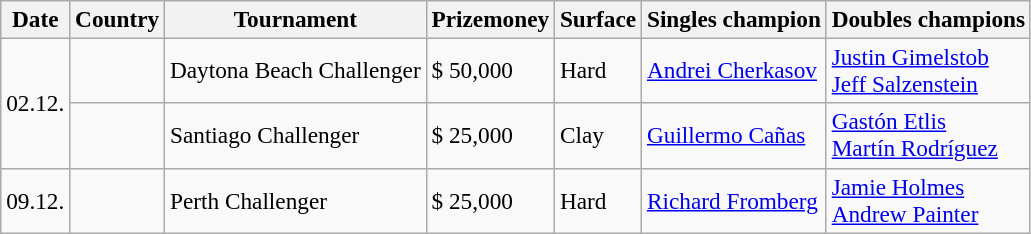<table class="sortable wikitable" style=font-size:97%>
<tr>
<th>Date</th>
<th>Country</th>
<th>Tournament</th>
<th>Prizemoney</th>
<th>Surface</th>
<th>Singles champion</th>
<th>Doubles champions</th>
</tr>
<tr>
<td rowspan="2">02.12.</td>
<td></td>
<td>Daytona Beach Challenger</td>
<td>$ 50,000</td>
<td>Hard</td>
<td> <a href='#'>Andrei Cherkasov</a></td>
<td> <a href='#'>Justin Gimelstob</a><br> <a href='#'>Jeff Salzenstein</a></td>
</tr>
<tr>
<td></td>
<td>Santiago Challenger</td>
<td>$ 25,000</td>
<td>Clay</td>
<td> <a href='#'>Guillermo Cañas</a></td>
<td> <a href='#'>Gastón Etlis</a><br> <a href='#'>Martín Rodríguez</a></td>
</tr>
<tr>
<td>09.12.</td>
<td></td>
<td>Perth Challenger</td>
<td>$ 25,000</td>
<td>Hard</td>
<td> <a href='#'>Richard Fromberg</a></td>
<td> <a href='#'>Jamie Holmes</a><br> <a href='#'>Andrew Painter</a></td>
</tr>
</table>
